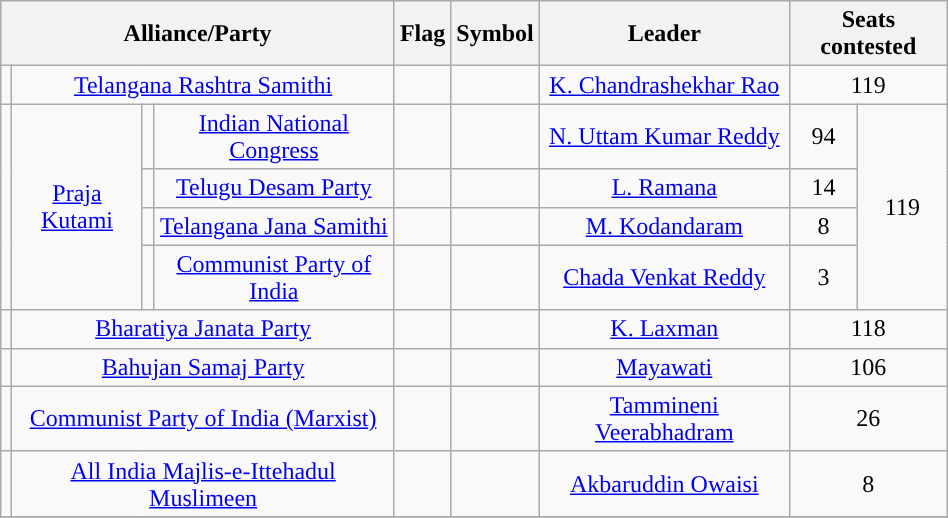<table class="wikitable sortable" width="50%" style="text-align:center;">
<tr>
<th colspan=4>Alliance/Party</th>
<th>Flag</th>
<th>Symbol</th>
<th>Leader</th>
<th colspan=4>Seats contested</th>
</tr>
<tr>
<td style="text-align:center; background:"></td>
<td colspan=3><a href='#'>Telangana Rashtra Samithi</a></td>
<td></td>
<td></td>
<td><a href='#'>K. Chandrashekhar Rao</a></td>
<td colspan=3>119</td>
</tr>
<tr>
<td rowspan=4 style="text-align:center; background:"></td>
<td rowspan=4><a href='#'>Praja Kutami</a></td>
<td style="text-align:center; background:"></td>
<td><a href='#'>Indian National Congress</a></td>
<td></td>
<td></td>
<td><a href='#'>N. Uttam Kumar Reddy</a></td>
<td>94</td>
<td rowspan=4>119</td>
</tr>
<tr>
<td style="text-align:center; background:"></td>
<td><a href='#'>Telugu Desam Party</a></td>
<td></td>
<td></td>
<td><a href='#'>L. Ramana</a></td>
<td>14</td>
</tr>
<tr>
<td style="text-align:center; background:"></td>
<td><a href='#'>Telangana Jana Samithi</a></td>
<td></td>
<td></td>
<td><a href='#'>M. Kodandaram</a></td>
<td>8</td>
</tr>
<tr>
<td style="text-align:center; background:"></td>
<td><a href='#'>Communist Party of India</a></td>
<td></td>
<td></td>
<td><a href='#'>Chada Venkat Reddy</a></td>
<td>3</td>
</tr>
<tr>
<td style="text-align:center; background:"></td>
<td colspan=3><a href='#'>Bharatiya Janata Party</a></td>
<td></td>
<td></td>
<td><a href='#'>K. Laxman</a></td>
<td colspan=3>118</td>
</tr>
<tr>
<td style="text-align:center; background:"></td>
<td colspan=3><a href='#'>Bahujan Samaj Party</a></td>
<td></td>
<td></td>
<td><a href='#'>Mayawati</a></td>
<td colspan=3>106</td>
</tr>
<tr>
<td style="text-align:center; background:"></td>
<td colspan=3><a href='#'>Communist Party of India (Marxist)</a></td>
<td></td>
<td></td>
<td><a href='#'>Tammineni Veerabhadram</a></td>
<td colspan=3>26</td>
</tr>
<tr>
<td style="text-align:center; background:"></td>
<td colspan=3><a href='#'>All India Majlis-e-Ittehadul Muslimeen</a></td>
<td></td>
<td></td>
<td><a href='#'>Akbaruddin Owaisi</a></td>
<td colspan=3>8</td>
</tr>
<tr>
</tr>
</table>
